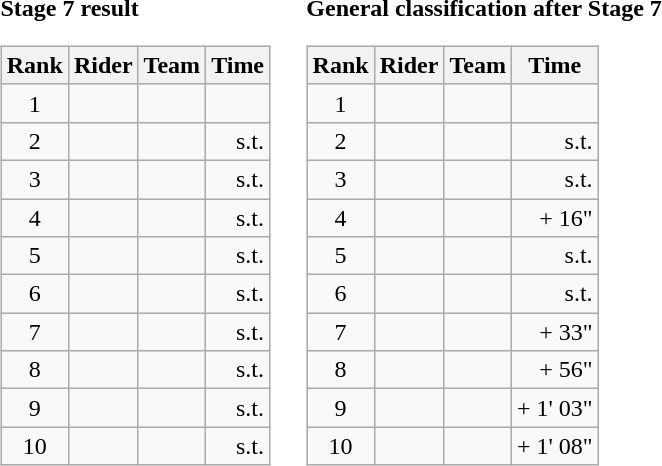<table>
<tr>
<td><strong>Stage 7 result</strong><br><table class="wikitable">
<tr>
<th scope="col">Rank</th>
<th scope="col">Rider</th>
<th scope="col">Team</th>
<th scope="col">Time</th>
</tr>
<tr>
<td style="text-align:center;">1</td>
<td></td>
<td></td>
<td style="text-align:right;"></td>
</tr>
<tr>
<td style="text-align:center;">2</td>
<td></td>
<td></td>
<td style="text-align:right;">s.t.</td>
</tr>
<tr>
<td style="text-align:center;">3</td>
<td></td>
<td></td>
<td style="text-align:right;">s.t.</td>
</tr>
<tr>
<td style="text-align:center;">4</td>
<td></td>
<td></td>
<td style="text-align:right;">s.t.</td>
</tr>
<tr>
<td style="text-align:center;">5</td>
<td></td>
<td></td>
<td style="text-align:right;">s.t.</td>
</tr>
<tr>
<td style="text-align:center;">6</td>
<td></td>
<td></td>
<td style="text-align:right;">s.t.</td>
</tr>
<tr>
<td style="text-align:center;">7</td>
<td></td>
<td></td>
<td style="text-align:right;">s.t.</td>
</tr>
<tr>
<td style="text-align:center;">8</td>
<td></td>
<td></td>
<td style="text-align:right;">s.t.</td>
</tr>
<tr>
<td style="text-align:center;">9</td>
<td></td>
<td></td>
<td style="text-align:right;">s.t.</td>
</tr>
<tr>
<td style="text-align:center;">10</td>
<td></td>
<td></td>
<td style="text-align:right;">s.t.</td>
</tr>
</table>
</td>
<td></td>
<td><strong>General classification after Stage 7</strong><br><table class="wikitable">
<tr>
<th scope="col">Rank</th>
<th scope="col">Rider</th>
<th scope="col">Team</th>
<th scope="col">Time</th>
</tr>
<tr>
<td style="text-align:center;">1</td>
<td></td>
<td></td>
<td style="text-align:right;"></td>
</tr>
<tr>
<td style="text-align:center;">2</td>
<td></td>
<td></td>
<td style="text-align:right;">s.t.</td>
</tr>
<tr>
<td style="text-align:center;">3</td>
<td></td>
<td></td>
<td style="text-align:right;">s.t.</td>
</tr>
<tr>
<td style="text-align:center;">4</td>
<td></td>
<td></td>
<td style="text-align:right;">+ 16"</td>
</tr>
<tr>
<td style="text-align:center;">5</td>
<td></td>
<td></td>
<td style="text-align:right;">s.t.</td>
</tr>
<tr>
<td style="text-align:center;">6</td>
<td></td>
<td></td>
<td style="text-align:right;">s.t.</td>
</tr>
<tr>
<td style="text-align:center;">7</td>
<td></td>
<td></td>
<td style="text-align:right;">+ 33"</td>
</tr>
<tr>
<td style="text-align:center;">8</td>
<td></td>
<td></td>
<td style="text-align:right;">+ 56"</td>
</tr>
<tr>
<td style="text-align:center;">9</td>
<td></td>
<td></td>
<td style="text-align:right;">+ 1' 03"</td>
</tr>
<tr>
<td style="text-align:center;">10</td>
<td></td>
<td></td>
<td style="text-align:right;">+ 1' 08"</td>
</tr>
</table>
</td>
</tr>
</table>
